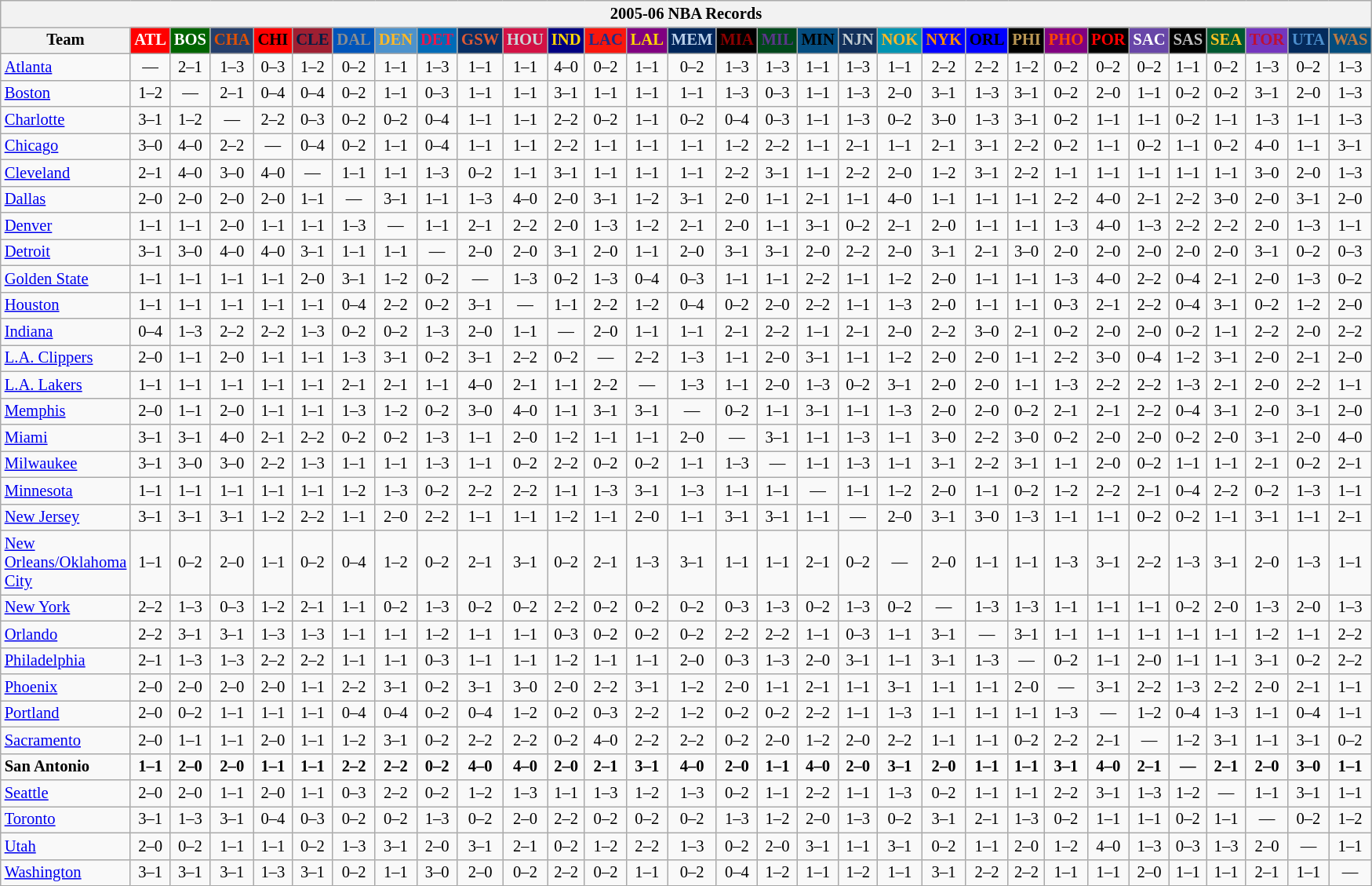<table class="wikitable" style="font-size:86%; text-align:center;">
<tr>
<th colspan="31">2005-06 NBA Records</th>
</tr>
<tr>
<th width="100">Team</th>
<th style="background:#FF0000;color:#FFFFFF;width=35">ATL</th>
<th style="background:#006400;color:#FFFFFF;width=35">BOS</th>
<th style="background:#253E6A;color:#DF5106;width=35">CHA</th>
<th style="background:#FF0000;color:#000000;width=35">CHI</th>
<th style="background:#9F1F32;color:#001D43;width=35">CLE</th>
<th style="background:#0055BA;color:#898D8F;width=35">DAL</th>
<th style="background:#4C92CC;color:#FDB827;width=35">DEN</th>
<th style="background:#006BB7;color:#ED164B;width=35">DET</th>
<th style="background:#072E63;color:#DC5A34;width=35">GSW</th>
<th style="background:#D31145;color:#CBD4D8;width=35">HOU</th>
<th style="background:#000080;color:#FFD700;width=35">IND</th>
<th style="background:#F9160D;color:#1A2E8B;width=35">LAC</th>
<th style="background:#800080;color:#FFD700;width=35">LAL</th>
<th style="background:#00265B;color:#BAD1EB;width=35">MEM</th>
<th style="background:#000000;color:#8B0000;width=35">MIA</th>
<th style="background:#00471B;color:#5C378A;width=35">MIL</th>
<th style="background:#044D80;color:#000000;width=35">MIN</th>
<th style="background:#12305B;color:#C4CED4;width=35">NJN</th>
<th style="background:#0093B1;color:#FDB827;width=35">NOK</th>
<th style="background:#0000FF;color:#FF8C00;width=35">NYK</th>
<th style="background:#0000FF;color:#000000;width=35">ORL</th>
<th style="background:#000000;color:#BB9754;width=35">PHI</th>
<th style="background:#800080;color:#FF4500;width=35">PHO</th>
<th style="background:#000000;color:#FF0000;width=35">POR</th>
<th style="background:#6846A8;color:#FFFFFF;width=35">SAC</th>
<th style="background:#000000;color:#C0C0C0;width=35">SAS</th>
<th style="background:#005831;color:#FFC322;width=35">SEA</th>
<th style="background:#7436BF;color:#BE0F34;width=35">TOR</th>
<th style="background:#042A5C;color:#4C8ECC;width=35">UTA</th>
<th style="background:#044D7D;color:#BC7A44;width=35">WAS</th>
</tr>
<tr>
<td style="text-align:left;"><a href='#'>Atlanta</a></td>
<td>—</td>
<td>2–1</td>
<td>1–3</td>
<td>0–3</td>
<td>1–2</td>
<td>0–2</td>
<td>1–1</td>
<td>1–3</td>
<td>1–1</td>
<td>1–1</td>
<td>4–0</td>
<td>0–2</td>
<td>1–1</td>
<td>0–2</td>
<td>1–3</td>
<td>1–3</td>
<td>1–1</td>
<td>1–3</td>
<td>1–1</td>
<td>2–2</td>
<td>2–2</td>
<td>1–2</td>
<td>0–2</td>
<td>0–2</td>
<td>0–2</td>
<td>1–1</td>
<td>0–2</td>
<td>1–3</td>
<td>0–2</td>
<td>1–3</td>
</tr>
<tr>
<td style="text-align:left;"><a href='#'>Boston</a></td>
<td>1–2</td>
<td>—</td>
<td>2–1</td>
<td>0–4</td>
<td>0–4</td>
<td>0–2</td>
<td>1–1</td>
<td>0–3</td>
<td>1–1</td>
<td>1–1</td>
<td>3–1</td>
<td>1–1</td>
<td>1–1</td>
<td>1–1</td>
<td>1–3</td>
<td>0–3</td>
<td>1–1</td>
<td>1–3</td>
<td>2–0</td>
<td>3–1</td>
<td>1–3</td>
<td>3–1</td>
<td>0–2</td>
<td>2–0</td>
<td>1–1</td>
<td>0–2</td>
<td>0–2</td>
<td>3–1</td>
<td>2–0</td>
<td>1–3</td>
</tr>
<tr>
<td style="text-align:left;"><a href='#'>Charlotte</a></td>
<td>3–1</td>
<td>1–2</td>
<td>—</td>
<td>2–2</td>
<td>0–3</td>
<td>0–2</td>
<td>0–2</td>
<td>0–4</td>
<td>1–1</td>
<td>1–1</td>
<td>2–2</td>
<td>0–2</td>
<td>1–1</td>
<td>0–2</td>
<td>0–4</td>
<td>0–3</td>
<td>1–1</td>
<td>1–3</td>
<td>0–2</td>
<td>3–0</td>
<td>1–3</td>
<td>3–1</td>
<td>0–2</td>
<td>1–1</td>
<td>1–1</td>
<td>0–2</td>
<td>1–1</td>
<td>1–3</td>
<td>1–1</td>
<td>1–3</td>
</tr>
<tr>
<td style="text-align:left;"><a href='#'>Chicago</a></td>
<td>3–0</td>
<td>4–0</td>
<td>2–2</td>
<td>—</td>
<td>0–4</td>
<td>0–2</td>
<td>1–1</td>
<td>0–4</td>
<td>1–1</td>
<td>1–1</td>
<td>2–2</td>
<td>1–1</td>
<td>1–1</td>
<td>1–1</td>
<td>1–2</td>
<td>2–2</td>
<td>1–1</td>
<td>2–1</td>
<td>1–1</td>
<td>2–1</td>
<td>3–1</td>
<td>2–2</td>
<td>0–2</td>
<td>1–1</td>
<td>0–2</td>
<td>1–1</td>
<td>0–2</td>
<td>4–0</td>
<td>1–1</td>
<td>3–1</td>
</tr>
<tr>
<td style="text-align:left;"><a href='#'>Cleveland</a></td>
<td>2–1</td>
<td>4–0</td>
<td>3–0</td>
<td>4–0</td>
<td>—</td>
<td>1–1</td>
<td>1–1</td>
<td>1–3</td>
<td>0–2</td>
<td>1–1</td>
<td>3–1</td>
<td>1–1</td>
<td>1–1</td>
<td>1–1</td>
<td>2–2</td>
<td>3–1</td>
<td>1–1</td>
<td>2–2</td>
<td>2–0</td>
<td>1–2</td>
<td>3–1</td>
<td>2–2</td>
<td>1–1</td>
<td>1–1</td>
<td>1–1</td>
<td>1–1</td>
<td>1–1</td>
<td>3–0</td>
<td>2–0</td>
<td>1–3</td>
</tr>
<tr>
<td style="text-align:left;"><a href='#'>Dallas</a></td>
<td>2–0</td>
<td>2–0</td>
<td>2–0</td>
<td>2–0</td>
<td>1–1</td>
<td>—</td>
<td>3–1</td>
<td>1–1</td>
<td>1–3</td>
<td>4–0</td>
<td>2–0</td>
<td>3–1</td>
<td>1–2</td>
<td>3–1</td>
<td>2–0</td>
<td>1–1</td>
<td>2–1</td>
<td>1–1</td>
<td>4–0</td>
<td>1–1</td>
<td>1–1</td>
<td>1–1</td>
<td>2–2</td>
<td>4–0</td>
<td>2–1</td>
<td>2–2</td>
<td>3–0</td>
<td>2–0</td>
<td>3–1</td>
<td>2–0</td>
</tr>
<tr>
<td style="text-align:left;"><a href='#'>Denver</a></td>
<td>1–1</td>
<td>1–1</td>
<td>2–0</td>
<td>1–1</td>
<td>1–1</td>
<td>1–3</td>
<td>—</td>
<td>1–1</td>
<td>2–1</td>
<td>2–2</td>
<td>2–0</td>
<td>1–3</td>
<td>1–2</td>
<td>2–1</td>
<td>2–0</td>
<td>1–1</td>
<td>3–1</td>
<td>0–2</td>
<td>2–1</td>
<td>2–0</td>
<td>1–1</td>
<td>1–1</td>
<td>1–3</td>
<td>4–0</td>
<td>1–3</td>
<td>2–2</td>
<td>2–2</td>
<td>2–0</td>
<td>1–3</td>
<td>1–1</td>
</tr>
<tr>
<td style="text-align:left;"><a href='#'>Detroit</a></td>
<td>3–1</td>
<td>3–0</td>
<td>4–0</td>
<td>4–0</td>
<td>3–1</td>
<td>1–1</td>
<td>1–1</td>
<td>—</td>
<td>2–0</td>
<td>2–0</td>
<td>3–1</td>
<td>2–0</td>
<td>1–1</td>
<td>2–0</td>
<td>3–1</td>
<td>3–1</td>
<td>2–0</td>
<td>2–2</td>
<td>2–0</td>
<td>3–1</td>
<td>2–1</td>
<td>3–0</td>
<td>2–0</td>
<td>2–0</td>
<td>2–0</td>
<td>2–0</td>
<td>2–0</td>
<td>3–1</td>
<td>0–2</td>
<td>0–3</td>
</tr>
<tr>
<td style="text-align:left;"><a href='#'>Golden State</a></td>
<td>1–1</td>
<td>1–1</td>
<td>1–1</td>
<td>1–1</td>
<td>2–0</td>
<td>3–1</td>
<td>1–2</td>
<td>0–2</td>
<td>—</td>
<td>1–3</td>
<td>0–2</td>
<td>1–3</td>
<td>0–4</td>
<td>0–3</td>
<td>1–1</td>
<td>1–1</td>
<td>2–2</td>
<td>1–1</td>
<td>1–2</td>
<td>2–0</td>
<td>1–1</td>
<td>1–1</td>
<td>1–3</td>
<td>4–0</td>
<td>2–2</td>
<td>0–4</td>
<td>2–1</td>
<td>2–0</td>
<td>1–3</td>
<td>0–2</td>
</tr>
<tr>
<td style="text-align:left;"><a href='#'>Houston</a></td>
<td>1–1</td>
<td>1–1</td>
<td>1–1</td>
<td>1–1</td>
<td>1–1</td>
<td>0–4</td>
<td>2–2</td>
<td>0–2</td>
<td>3–1</td>
<td>—</td>
<td>1–1</td>
<td>2–2</td>
<td>1–2</td>
<td>0–4</td>
<td>0–2</td>
<td>2–0</td>
<td>2–2</td>
<td>1–1</td>
<td>1–3</td>
<td>2–0</td>
<td>1–1</td>
<td>1–1</td>
<td>0–3</td>
<td>2–1</td>
<td>2–2</td>
<td>0–4</td>
<td>3–1</td>
<td>0–2</td>
<td>1–2</td>
<td>2–0</td>
</tr>
<tr>
<td style="text-align:left;"><a href='#'>Indiana</a></td>
<td>0–4</td>
<td>1–3</td>
<td>2–2</td>
<td>2–2</td>
<td>1–3</td>
<td>0–2</td>
<td>0–2</td>
<td>1–3</td>
<td>2–0</td>
<td>1–1</td>
<td>—</td>
<td>2–0</td>
<td>1–1</td>
<td>1–1</td>
<td>2–1</td>
<td>2–2</td>
<td>1–1</td>
<td>2–1</td>
<td>2–0</td>
<td>2–2</td>
<td>3–0</td>
<td>2–1</td>
<td>0–2</td>
<td>2–0</td>
<td>2–0</td>
<td>0–2</td>
<td>1–1</td>
<td>2–2</td>
<td>2–0</td>
<td>2–2</td>
</tr>
<tr>
<td style="text-align:left;"><a href='#'>L.A. Clippers</a></td>
<td>2–0</td>
<td>1–1</td>
<td>2–0</td>
<td>1–1</td>
<td>1–1</td>
<td>1–3</td>
<td>3–1</td>
<td>0–2</td>
<td>3–1</td>
<td>2–2</td>
<td>0–2</td>
<td>—</td>
<td>2–2</td>
<td>1–3</td>
<td>1–1</td>
<td>2–0</td>
<td>3–1</td>
<td>1–1</td>
<td>1–2</td>
<td>2–0</td>
<td>2–0</td>
<td>1–1</td>
<td>2–2</td>
<td>3–0</td>
<td>0–4</td>
<td>1–2</td>
<td>3–1</td>
<td>2–0</td>
<td>2–1</td>
<td>2–0</td>
</tr>
<tr>
<td style="text-align:left;"><a href='#'>L.A. Lakers</a></td>
<td>1–1</td>
<td>1–1</td>
<td>1–1</td>
<td>1–1</td>
<td>1–1</td>
<td>2–1</td>
<td>2–1</td>
<td>1–1</td>
<td>4–0</td>
<td>2–1</td>
<td>1–1</td>
<td>2–2</td>
<td>—</td>
<td>1–3</td>
<td>1–1</td>
<td>2–0</td>
<td>1–3</td>
<td>0–2</td>
<td>3–1</td>
<td>2–0</td>
<td>2–0</td>
<td>1–1</td>
<td>1–3</td>
<td>2–2</td>
<td>2–2</td>
<td>1–3</td>
<td>2–1</td>
<td>2–0</td>
<td>2–2</td>
<td>1–1</td>
</tr>
<tr>
<td style="text-align:left;"><a href='#'>Memphis</a></td>
<td>2–0</td>
<td>1–1</td>
<td>2–0</td>
<td>1–1</td>
<td>1–1</td>
<td>1–3</td>
<td>1–2</td>
<td>0–2</td>
<td>3–0</td>
<td>4–0</td>
<td>1–1</td>
<td>3–1</td>
<td>3–1</td>
<td>—</td>
<td>0–2</td>
<td>1–1</td>
<td>3–1</td>
<td>1–1</td>
<td>1–3</td>
<td>2–0</td>
<td>2–0</td>
<td>0–2</td>
<td>2–1</td>
<td>2–1</td>
<td>2–2</td>
<td>0–4</td>
<td>3–1</td>
<td>2–0</td>
<td>3–1</td>
<td>2–0</td>
</tr>
<tr>
<td style="text-align:left;"><a href='#'>Miami</a></td>
<td>3–1</td>
<td>3–1</td>
<td>4–0</td>
<td>2–1</td>
<td>2–2</td>
<td>0–2</td>
<td>0–2</td>
<td>1–3</td>
<td>1–1</td>
<td>2–0</td>
<td>1–2</td>
<td>1–1</td>
<td>1–1</td>
<td>2–0</td>
<td>—</td>
<td>3–1</td>
<td>1–1</td>
<td>1–3</td>
<td>1–1</td>
<td>3–0</td>
<td>2–2</td>
<td>3–0</td>
<td>0–2</td>
<td>2–0</td>
<td>2–0</td>
<td>0–2</td>
<td>2–0</td>
<td>3–1</td>
<td>2–0</td>
<td>4–0</td>
</tr>
<tr>
<td style="text-align:left;"><a href='#'>Milwaukee</a></td>
<td>3–1</td>
<td>3–0</td>
<td>3–0</td>
<td>2–2</td>
<td>1–3</td>
<td>1–1</td>
<td>1–1</td>
<td>1–3</td>
<td>1–1</td>
<td>0–2</td>
<td>2–2</td>
<td>0–2</td>
<td>0–2</td>
<td>1–1</td>
<td>1–3</td>
<td>—</td>
<td>1–1</td>
<td>1–3</td>
<td>1–1</td>
<td>3–1</td>
<td>2–2</td>
<td>3–1</td>
<td>1–1</td>
<td>2–0</td>
<td>0–2</td>
<td>1–1</td>
<td>1–1</td>
<td>2–1</td>
<td>0–2</td>
<td>2–1</td>
</tr>
<tr>
<td style="text-align:left;"><a href='#'>Minnesota</a></td>
<td>1–1</td>
<td>1–1</td>
<td>1–1</td>
<td>1–1</td>
<td>1–1</td>
<td>1–2</td>
<td>1–3</td>
<td>0–2</td>
<td>2–2</td>
<td>2–2</td>
<td>1–1</td>
<td>1–3</td>
<td>3–1</td>
<td>1–3</td>
<td>1–1</td>
<td>1–1</td>
<td>—</td>
<td>1–1</td>
<td>1–2</td>
<td>2–0</td>
<td>1–1</td>
<td>0–2</td>
<td>1–2</td>
<td>2–2</td>
<td>2–1</td>
<td>0–4</td>
<td>2–2</td>
<td>0–2</td>
<td>1–3</td>
<td>1–1</td>
</tr>
<tr>
<td style="text-align:left;"><a href='#'>New Jersey</a></td>
<td>3–1</td>
<td>3–1</td>
<td>3–1</td>
<td>1–2</td>
<td>2–2</td>
<td>1–1</td>
<td>2–0</td>
<td>2–2</td>
<td>1–1</td>
<td>1–1</td>
<td>1–2</td>
<td>1–1</td>
<td>2–0</td>
<td>1–1</td>
<td>3–1</td>
<td>3–1</td>
<td>1–1</td>
<td>—</td>
<td>2–0</td>
<td>3–1</td>
<td>3–0</td>
<td>1–3</td>
<td>1–1</td>
<td>1–1</td>
<td>0–2</td>
<td>0–2</td>
<td>1–1</td>
<td>3–1</td>
<td>1–1</td>
<td>2–1</td>
</tr>
<tr>
<td style="text-align:left;"><a href='#'>New Orleans/Oklahoma City</a></td>
<td>1–1</td>
<td>0–2</td>
<td>2–0</td>
<td>1–1</td>
<td>0–2</td>
<td>0–4</td>
<td>1–2</td>
<td>0–2</td>
<td>2–1</td>
<td>3–1</td>
<td>0–2</td>
<td>2–1</td>
<td>1–3</td>
<td>3–1</td>
<td>1–1</td>
<td>1–1</td>
<td>2–1</td>
<td>0–2</td>
<td>—</td>
<td>2–0</td>
<td>1–1</td>
<td>1–1</td>
<td>1–3</td>
<td>3–1</td>
<td>2–2</td>
<td>1–3</td>
<td>3–1</td>
<td>2–0</td>
<td>1–3</td>
<td>1–1</td>
</tr>
<tr>
<td style="text-align:left;"><a href='#'>New York</a></td>
<td>2–2</td>
<td>1–3</td>
<td>0–3</td>
<td>1–2</td>
<td>2–1</td>
<td>1–1</td>
<td>0–2</td>
<td>1–3</td>
<td>0–2</td>
<td>0–2</td>
<td>2–2</td>
<td>0–2</td>
<td>0–2</td>
<td>0–2</td>
<td>0–3</td>
<td>1–3</td>
<td>0–2</td>
<td>1–3</td>
<td>0–2</td>
<td>—</td>
<td>1–3</td>
<td>1–3</td>
<td>1–1</td>
<td>1–1</td>
<td>1–1</td>
<td>0–2</td>
<td>2–0</td>
<td>1–3</td>
<td>2–0</td>
<td>1–3</td>
</tr>
<tr>
<td style="text-align:left;"><a href='#'>Orlando</a></td>
<td>2–2</td>
<td>3–1</td>
<td>3–1</td>
<td>1–3</td>
<td>1–3</td>
<td>1–1</td>
<td>1–1</td>
<td>1–2</td>
<td>1–1</td>
<td>1–1</td>
<td>0–3</td>
<td>0–2</td>
<td>0–2</td>
<td>0–2</td>
<td>2–2</td>
<td>2–2</td>
<td>1–1</td>
<td>0–3</td>
<td>1–1</td>
<td>3–1</td>
<td>—</td>
<td>3–1</td>
<td>1–1</td>
<td>1–1</td>
<td>1–1</td>
<td>1–1</td>
<td>1–1</td>
<td>1–2</td>
<td>1–1</td>
<td>2–2</td>
</tr>
<tr>
<td style="text-align:left;"><a href='#'>Philadelphia</a></td>
<td>2–1</td>
<td>1–3</td>
<td>1–3</td>
<td>2–2</td>
<td>2–2</td>
<td>1–1</td>
<td>1–1</td>
<td>0–3</td>
<td>1–1</td>
<td>1–1</td>
<td>1–2</td>
<td>1–1</td>
<td>1–1</td>
<td>2–0</td>
<td>0–3</td>
<td>1–3</td>
<td>2–0</td>
<td>3–1</td>
<td>1–1</td>
<td>3–1</td>
<td>1–3</td>
<td>—</td>
<td>0–2</td>
<td>1–1</td>
<td>2–0</td>
<td>1–1</td>
<td>1–1</td>
<td>3–1</td>
<td>0–2</td>
<td>2–2</td>
</tr>
<tr>
<td style="text-align:left;"><a href='#'>Phoenix</a></td>
<td>2–0</td>
<td>2–0</td>
<td>2–0</td>
<td>2–0</td>
<td>1–1</td>
<td>2–2</td>
<td>3–1</td>
<td>0–2</td>
<td>3–1</td>
<td>3–0</td>
<td>2–0</td>
<td>2–2</td>
<td>3–1</td>
<td>1–2</td>
<td>2–0</td>
<td>1–1</td>
<td>2–1</td>
<td>1–1</td>
<td>3–1</td>
<td>1–1</td>
<td>1–1</td>
<td>2–0</td>
<td>—</td>
<td>3–1</td>
<td>2–2</td>
<td>1–3</td>
<td>2–2</td>
<td>2–0</td>
<td>2–1</td>
<td>1–1</td>
</tr>
<tr>
<td style="text-align:left;"><a href='#'>Portland</a></td>
<td>2–0</td>
<td>0–2</td>
<td>1–1</td>
<td>1–1</td>
<td>1–1</td>
<td>0–4</td>
<td>0–4</td>
<td>0–2</td>
<td>0–4</td>
<td>1–2</td>
<td>0–2</td>
<td>0–3</td>
<td>2–2</td>
<td>1–2</td>
<td>0–2</td>
<td>0–2</td>
<td>2–2</td>
<td>1–1</td>
<td>1–3</td>
<td>1–1</td>
<td>1–1</td>
<td>1–1</td>
<td>1–3</td>
<td>—</td>
<td>1–2</td>
<td>0–4</td>
<td>1–3</td>
<td>1–1</td>
<td>0–4</td>
<td>1–1</td>
</tr>
<tr>
<td style="text-align:left;"><a href='#'>Sacramento</a></td>
<td>2–0</td>
<td>1–1</td>
<td>1–1</td>
<td>2–0</td>
<td>1–1</td>
<td>1–2</td>
<td>3–1</td>
<td>0–2</td>
<td>2–2</td>
<td>2–2</td>
<td>0–2</td>
<td>4–0</td>
<td>2–2</td>
<td>2–2</td>
<td>0–2</td>
<td>2–0</td>
<td>1–2</td>
<td>2–0</td>
<td>2–2</td>
<td>1–1</td>
<td>1–1</td>
<td>0–2</td>
<td>2–2</td>
<td>2–1</td>
<td>—</td>
<td>1–2</td>
<td>3–1</td>
<td>1–1</td>
<td>3–1</td>
<td>0–2</td>
</tr>
<tr style="font-weight:bold">
<td style="text-align:left;">San Antonio</td>
<td>1–1</td>
<td>2–0</td>
<td>2–0</td>
<td>1–1</td>
<td>1–1</td>
<td>2–2</td>
<td>2–2</td>
<td>0–2</td>
<td>4–0</td>
<td>4–0</td>
<td>2–0</td>
<td>2–1</td>
<td>3–1</td>
<td>4–0</td>
<td>2–0</td>
<td>1–1</td>
<td>4–0</td>
<td>2–0</td>
<td>3–1</td>
<td>2–0</td>
<td>1–1</td>
<td>1–1</td>
<td>3–1</td>
<td>4–0</td>
<td>2–1</td>
<td>—</td>
<td>2–1</td>
<td>2–0</td>
<td>3–0</td>
<td>1–1</td>
</tr>
<tr>
<td style="text-align:left;"><a href='#'>Seattle</a></td>
<td>2–0</td>
<td>2–0</td>
<td>1–1</td>
<td>2–0</td>
<td>1–1</td>
<td>0–3</td>
<td>2–2</td>
<td>0–2</td>
<td>1–2</td>
<td>1–3</td>
<td>1–1</td>
<td>1–3</td>
<td>1–2</td>
<td>1–3</td>
<td>0–2</td>
<td>1–1</td>
<td>2–2</td>
<td>1–1</td>
<td>1–3</td>
<td>0–2</td>
<td>1–1</td>
<td>1–1</td>
<td>2–2</td>
<td>3–1</td>
<td>1–3</td>
<td>1–2</td>
<td>—</td>
<td>1–1</td>
<td>3–1</td>
<td>1–1</td>
</tr>
<tr>
<td style="text-align:left;"><a href='#'>Toronto</a></td>
<td>3–1</td>
<td>1–3</td>
<td>3–1</td>
<td>0–4</td>
<td>0–3</td>
<td>0–2</td>
<td>0–2</td>
<td>1–3</td>
<td>0–2</td>
<td>2–0</td>
<td>2–2</td>
<td>0–2</td>
<td>0–2</td>
<td>0–2</td>
<td>1–3</td>
<td>1–2</td>
<td>2–0</td>
<td>1–3</td>
<td>0–2</td>
<td>3–1</td>
<td>2–1</td>
<td>1–3</td>
<td>0–2</td>
<td>1–1</td>
<td>1–1</td>
<td>0–2</td>
<td>1–1</td>
<td>—</td>
<td>0–2</td>
<td>1–2</td>
</tr>
<tr>
<td style="text-align:left;"><a href='#'>Utah</a></td>
<td>2–0</td>
<td>0–2</td>
<td>1–1</td>
<td>1–1</td>
<td>0–2</td>
<td>1–3</td>
<td>3–1</td>
<td>2–0</td>
<td>3–1</td>
<td>2–1</td>
<td>0–2</td>
<td>1–2</td>
<td>2–2</td>
<td>1–3</td>
<td>0–2</td>
<td>2–0</td>
<td>3–1</td>
<td>1–1</td>
<td>3–1</td>
<td>0–2</td>
<td>1–1</td>
<td>2–0</td>
<td>1–2</td>
<td>4–0</td>
<td>1–3</td>
<td>0–3</td>
<td>1–3</td>
<td>2–0</td>
<td>—</td>
<td>1–1</td>
</tr>
<tr>
<td style="text-align:left;"><a href='#'>Washington</a></td>
<td>3–1</td>
<td>3–1</td>
<td>3–1</td>
<td>1–3</td>
<td>3–1</td>
<td>0–2</td>
<td>1–1</td>
<td>3–0</td>
<td>2–0</td>
<td>0–2</td>
<td>2–2</td>
<td>0–2</td>
<td>1–1</td>
<td>0–2</td>
<td>0–4</td>
<td>1–2</td>
<td>1–1</td>
<td>1–2</td>
<td>1–1</td>
<td>3–1</td>
<td>2–2</td>
<td>2–2</td>
<td>1–1</td>
<td>1–1</td>
<td>2–0</td>
<td>1–1</td>
<td>1–1</td>
<td>2–1</td>
<td>1–1</td>
<td>—</td>
</tr>
</table>
